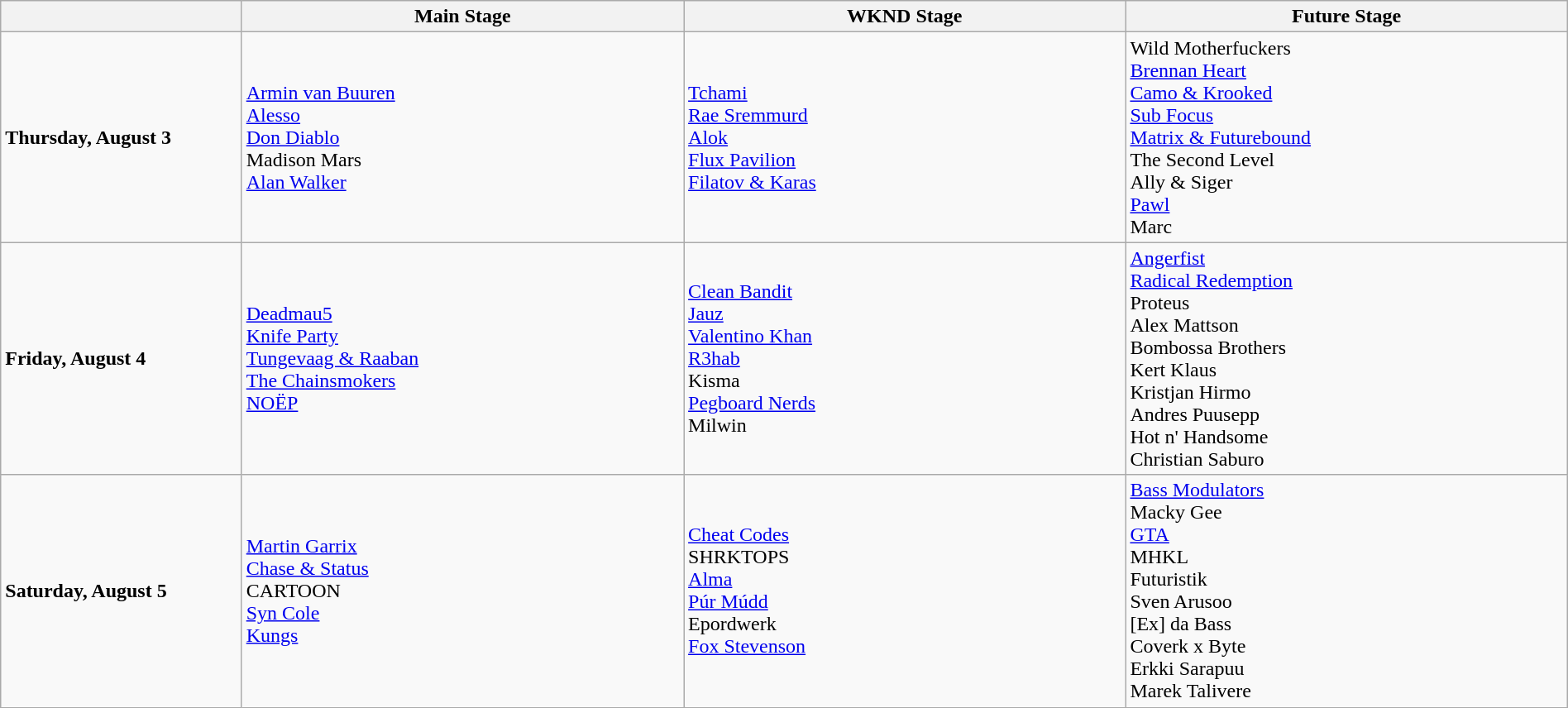<table class="wikitable" width="100%">
<tr>
<th width="12%"></th>
<th width="22%">Main Stage</th>
<th width="22%">WKND Stage</th>
<th width="22%">Future Stage</th>
</tr>
<tr>
<td><strong>Thursday, August 3</strong></td>
<td><a href='#'>Armin van Buuren</a><br><a href='#'>Alesso</a><br><a href='#'>Don Diablo</a><br>Madison Mars<br><a href='#'>Alan Walker</a><br></td>
<td><a href='#'>Tchami</a><br><a href='#'>Rae Sremmurd</a><br><a href='#'>Alok</a><br><a href='#'>Flux Pavilion</a><br><a href='#'>Filatov & Karas</a><br></td>
<td>Wild Motherfuckers<br><a href='#'>Brennan Heart</a><br><a href='#'>Camo & Krooked</a><br><a href='#'>Sub Focus</a><br><a href='#'>Matrix & Futurebound</a><br>The Second Level<br>Ally & Siger<br><a href='#'>Pawl</a><br>Marc<br></td>
</tr>
<tr>
<td><strong>Friday, August 4</strong></td>
<td><a href='#'>Deadmau5</a><br><a href='#'>Knife Party</a><br><a href='#'>Tungevaag & Raaban</a><br><a href='#'>The Chainsmokers</a><br><a href='#'>NOËP</a><br></td>
<td><a href='#'>Clean Bandit</a><br><a href='#'>Jauz</a><br><a href='#'>Valentino Khan</a><br><a href='#'>R3hab</a><br>Kisma<br><a href='#'>Pegboard Nerds</a><br>Milwin<br></td>
<td><a href='#'>Angerfist</a><br><a href='#'>Radical Redemption</a><br>Proteus<br>Alex Mattson<br>Bombossa Brothers<br>Kert Klaus<br>Kristjan Hirmo<br>Andres Puusepp<br>Hot n' Handsome<br>Christian Saburo<br></td>
</tr>
<tr>
<td><strong>Saturday, August 5</strong></td>
<td><a href='#'>Martin Garrix</a><br><a href='#'>Chase & Status</a><br>CARTOON<br><a href='#'>Syn Cole</a><br><a href='#'>Kungs</a><br></td>
<td><a href='#'>Cheat Codes</a><br>SHRKTOPS<br><a href='#'>Alma</a><br><a href='#'>Púr Múdd</a><br>Epordwerk<br><a href='#'>Fox Stevenson</a><br></td>
<td><a href='#'>Bass Modulators</a><br>Macky Gee<br><a href='#'>GTA</a><br>MHKL<br>Futuristik<br>Sven Arusoo<br>[Ex] da Bass<br>Coverk x Byte<br>Erkki Sarapuu<br>Marek Talivere<br></td>
</tr>
</table>
